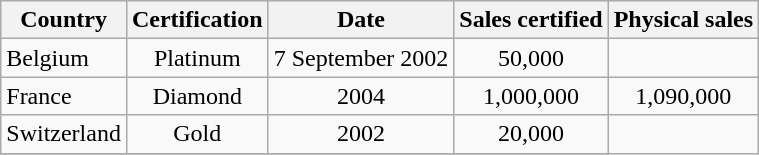<table class="wikitable sortable">
<tr>
<th>Country</th>
<th>Certification</th>
<th>Date</th>
<th>Sales certified</th>
<th>Physical sales</th>
</tr>
<tr>
<td>Belgium</td>
<td align="center">Platinum</td>
<td align="center">7 September 2002</td>
<td align="center">50,000</td>
<td align="center"></td>
</tr>
<tr>
<td>France</td>
<td align="center">Diamond</td>
<td align="center">2004</td>
<td align="center">1,000,000</td>
<td align="center">1,090,000</td>
</tr>
<tr>
<td>Switzerland</td>
<td align="center">Gold</td>
<td align="center">2002</td>
<td align="center">20,000</td>
</tr>
<tr>
</tr>
</table>
